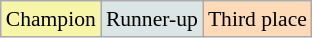<table class=wikitable style="font-size:90%; text-align:center">
<tr>
<td bgcolor=#F7F6A8>Champion</td>
<td bgcolor=#DCE5E5>Runner-up</td>
<td bgcolor=#FFDAB9>Third place</td>
</tr>
</table>
